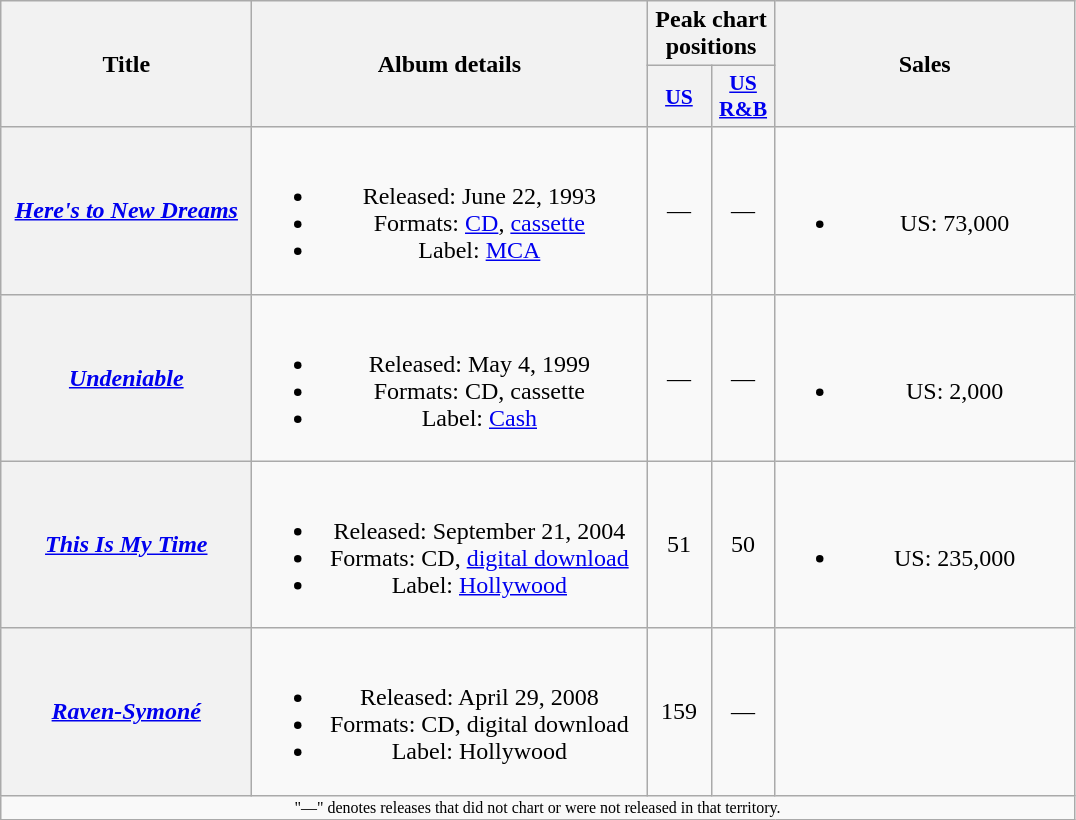<table class="wikitable plainrowheaders" style="text-align:center;" border="1">
<tr>
<th scope="col" rowspan="2" style="width:10em;">Title</th>
<th scope="col" rowspan="2" style="width:16em;">Album details</th>
<th scope="col" colspan="2">Peak chart<br>positions</th>
<th scope="col" rowspan="2" style="width:12em;">Sales</th>
</tr>
<tr>
<th scope="col" style="width:2.5em;font-size:90%;"><a href='#'>US</a><br></th>
<th scope="col" style="width:2.5em;font-size:90%;"><a href='#'>US<br>R&B</a><br></th>
</tr>
<tr>
<th scope="row"><em><a href='#'>Here's to New Dreams</a></em></th>
<td><br><ul><li>Released: June 22, 1993</li><li>Formats: <a href='#'>CD</a>, <a href='#'>cassette</a></li><li>Label: <a href='#'>MCA</a></li></ul></td>
<td>—</td>
<td>—</td>
<td><br><ul><li>US: 73,000</li></ul></td>
</tr>
<tr>
<th scope="row"><em><a href='#'>Undeniable</a></em></th>
<td><br><ul><li>Released: May 4, 1999</li><li>Formats: CD, cassette</li><li>Label: <a href='#'>Cash</a></li></ul></td>
<td>—</td>
<td>—</td>
<td><br><ul><li>US: 2,000</li></ul></td>
</tr>
<tr>
<th scope="row"><em><a href='#'>This Is My Time</a></em></th>
<td><br><ul><li>Released: September 21, 2004</li><li>Formats: CD, <a href='#'>digital download</a></li><li>Label: <a href='#'>Hollywood</a></li></ul></td>
<td>51</td>
<td>50</td>
<td><br><ul><li>US: 235,000</li></ul></td>
</tr>
<tr>
<th scope="row"><em><a href='#'>Raven-Symoné</a></em></th>
<td><br><ul><li>Released: April 29, 2008</li><li>Formats: CD, digital download</li><li>Label: Hollywood</li></ul></td>
<td>159</td>
<td>—</td>
<td></td>
</tr>
<tr>
<td align="center" colspan="15" style="font-size:8pt">"—" denotes releases that did not chart or were not released in that territory.</td>
</tr>
</table>
